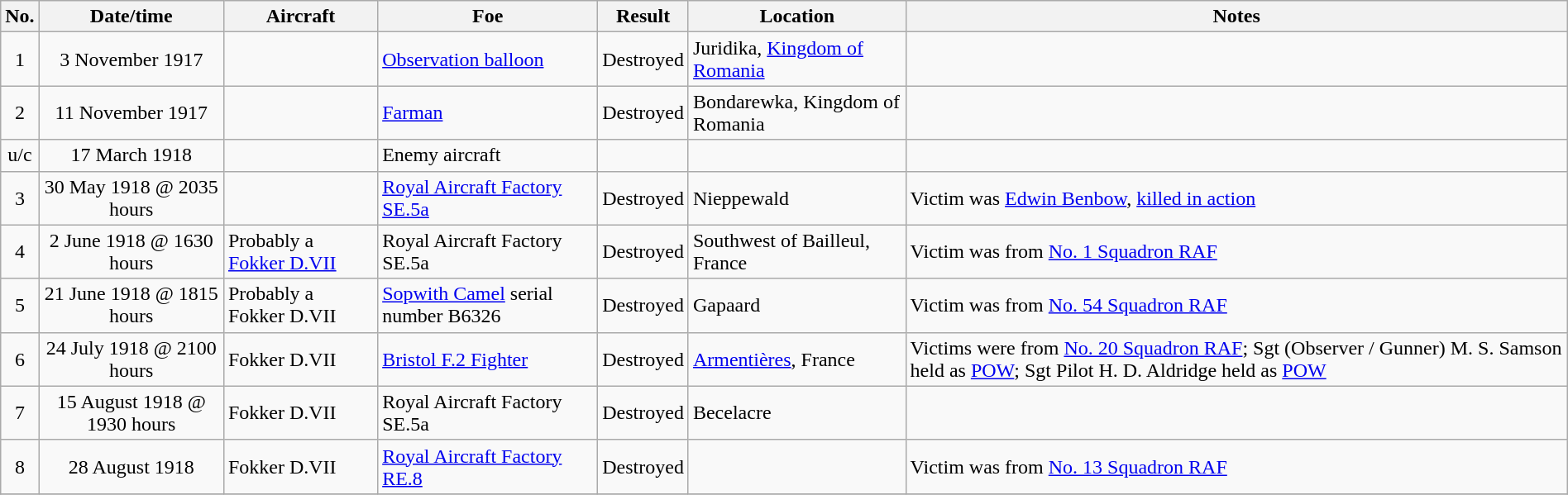<table class="wikitable" border="1" style="margin: 1em auto 1em auto">
<tr>
<th>No.</th>
<th>Date/time</th>
<th>Aircraft</th>
<th>Foe</th>
<th>Result</th>
<th>Location</th>
<th>Notes</th>
</tr>
<tr>
<td align="center">1</td>
<td align="center">3 November 1917</td>
<td></td>
<td><a href='#'>Observation balloon</a></td>
<td>Destroyed</td>
<td>Juridika, <a href='#'>Kingdom of Romania</a></td>
<td></td>
</tr>
<tr>
<td align="center">2</td>
<td align="center">11 November 1917</td>
<td></td>
<td><a href='#'>Farman</a></td>
<td>Destroyed</td>
<td>Bondarewka, Kingdom of Romania</td>
<td></td>
</tr>
<tr>
<td align="center">u/c</td>
<td align="center">17 March 1918</td>
<td></td>
<td>Enemy aircraft</td>
<td></td>
<td></td>
<td></td>
</tr>
<tr>
<td align="center">3</td>
<td align="center">30 May 1918 @ 2035 hours</td>
<td></td>
<td><a href='#'>Royal Aircraft Factory SE.5a</a></td>
<td>Destroyed</td>
<td>Nieppewald</td>
<td>Victim was <a href='#'>Edwin Benbow</a>, <a href='#'>killed in action</a></td>
</tr>
<tr>
<td align="center">4</td>
<td align="center">2 June 1918 @ 1630 hours</td>
<td>Probably a <a href='#'>Fokker D.VII</a></td>
<td>Royal Aircraft Factory SE.5a</td>
<td>Destroyed</td>
<td>Southwest of Bailleul, France</td>
<td>Victim was from <a href='#'>No. 1 Squadron RAF</a></td>
</tr>
<tr>
<td align="center">5</td>
<td align="center">21 June 1918 @ 1815 hours</td>
<td>Probably a Fokker D.VII</td>
<td><a href='#'>Sopwith Camel</a> serial number B6326</td>
<td>Destroyed</td>
<td>Gapaard</td>
<td>Victim was from <a href='#'>No. 54 Squadron RAF</a></td>
</tr>
<tr>
<td align="center">6</td>
<td align="center">24 July 1918 @ 2100 hours</td>
<td>Fokker D.VII</td>
<td><a href='#'>Bristol F.2 Fighter</a></td>
<td>Destroyed</td>
<td><a href='#'>Armentières</a>, France</td>
<td>Victims were from <a href='#'>No. 20 Squadron RAF</a>; Sgt (Observer / Gunner) M. S. Samson held as <a href='#'>POW</a>; Sgt Pilot H. D. Aldridge held as <a href='#'>POW</a></td>
</tr>
<tr>
<td align="center">7</td>
<td align="center">15 August 1918 @ 1930 hours</td>
<td>Fokker D.VII</td>
<td>Royal Aircraft Factory SE.5a</td>
<td>Destroyed</td>
<td>Becelacre</td>
<td></td>
</tr>
<tr>
<td align="center">8</td>
<td align="center">28 August 1918</td>
<td>Fokker D.VII</td>
<td><a href='#'>Royal Aircraft Factory RE.8</a></td>
<td>Destroyed</td>
<td></td>
<td>Victim was from <a href='#'>No. 13 Squadron RAF</a></td>
</tr>
<tr>
</tr>
</table>
